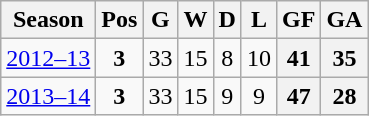<table class="wikitable sortable" style="text-align:center;">
<tr>
<th>Season</th>
<th>Pos</th>
<th>G</th>
<th>W</th>
<th>D</th>
<th>L</th>
<th>GF</th>
<th>GA</th>
</tr>
<tr>
<td><a href='#'>2012–13</a></td>
<td><strong>3</strong></td>
<td>33</td>
<td>15</td>
<td>8</td>
<td>10</td>
<th>41</th>
<th>35</th>
</tr>
<tr>
<td><a href='#'>2013–14</a></td>
<td><strong>3</strong></td>
<td>33</td>
<td>15</td>
<td>9</td>
<td>9</td>
<th>47</th>
<th>28</th>
</tr>
</table>
